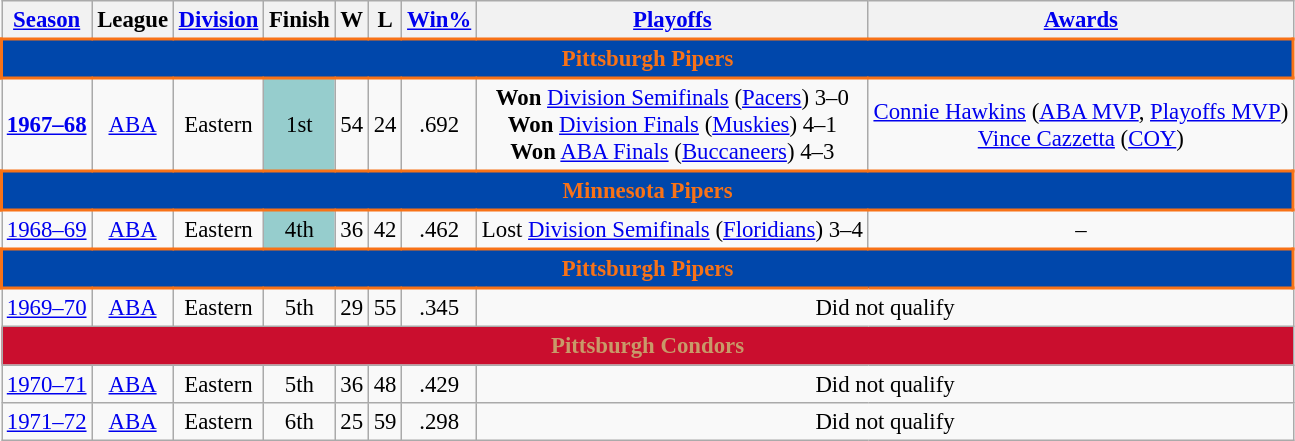<table class="wikitable plainrowheaders" style="text-align:center; font-size:95%" summary="Season (sortable), Conference, Finish (sortable), Division, Finish (sortable), Wins (sortable), Losses (sortable), Win% (sortable), GB (sortable), Playoffs, Awards and Head coach">
<tr>
<th scope="col"><a href='#'>Season</a></th>
<th scope="col">League</th>
<th scope="col" class="unsortable"><a href='#'>Division</a></th>
<th scope="col">Finish</th>
<th scope="col">W</th>
<th scope="col">L</th>
<th scope="col"><a href='#'>Win%</a></th>
<th scope="col" class="unsortable"><a href='#'>Playoffs</a></th>
<th scope="col" class="unsortable"><a href='#'>Awards</a></th>
</tr>
<tr>
<td colspan="9" align=center style="background:#0047AB; color:#F87217; border:2px solid #F87217;"><strong>Pittsburgh Pipers</strong></td>
</tr>
<tr>
<th scope="row" style="background-color:transparent;"><a href='#'>1967–68</a></th>
<td><a href='#'>ABA</a></td>
<td>Eastern</td>
<td bgcolor="#96CDCD">1st</td>
<td>54</td>
<td>24</td>
<td>.692</td>
<td><strong>Won</strong> <a href='#'>Division Semifinals</a> (<a href='#'>Pacers</a>) 3–0<br><strong>Won</strong> <a href='#'>Division Finals</a> (<a href='#'>Muskies</a>) 4–1<br><strong>Won</strong> <a href='#'>ABA Finals</a> (<a href='#'>Buccaneers</a>) 4–3</td>
<td><a href='#'>Connie Hawkins</a> (<a href='#'>ABA MVP</a>, <a href='#'>Playoffs MVP</a>)<br><a href='#'>Vince Cazzetta</a> (<a href='#'>COY</a>)</td>
</tr>
<tr>
<td colspan="9" align=center style="background:#0047AB; color:#F87217; border:2px solid #F87217;"><strong>Minnesota Pipers</strong></td>
</tr>
<tr>
<td><a href='#'>1968–69</a></td>
<td><a href='#'>ABA</a></td>
<td>Eastern</td>
<td bgcolor="#96CDCD">4th</td>
<td>36</td>
<td>42</td>
<td>.462</td>
<td>Lost <a href='#'>Division Semifinals</a> (<a href='#'>Floridians</a>) 3–4</td>
<td>–</td>
</tr>
<tr>
<td colspan="9" align=center style="background:#0047AB; color:#F87217; border:2px solid #F87217;"><strong>Pittsburgh Pipers</strong></td>
</tr>
<tr>
<td><a href='#'>1969–70</a></td>
<td><a href='#'>ABA</a></td>
<td>Eastern</td>
<td>5th</td>
<td>29</td>
<td>55</td>
<td>.345</td>
<td colspan=2>Did not qualify</td>
</tr>
<tr>
<td colspan="9" align=center style="background:#CA0E2E; color:#C89A69;"><strong>Pittsburgh Condors</strong></td>
</tr>
<tr>
<td><a href='#'>1970–71</a></td>
<td><a href='#'>ABA</a></td>
<td>Eastern</td>
<td>5th</td>
<td>36</td>
<td>48</td>
<td>.429</td>
<td colspan=2>Did not qualify</td>
</tr>
<tr>
<td><a href='#'>1971–72</a></td>
<td><a href='#'>ABA</a></td>
<td>Eastern</td>
<td>6th</td>
<td>25</td>
<td>59</td>
<td>.298</td>
<td colspan=2 rowspan=2>Did not qualify</td>
</tr>
</table>
